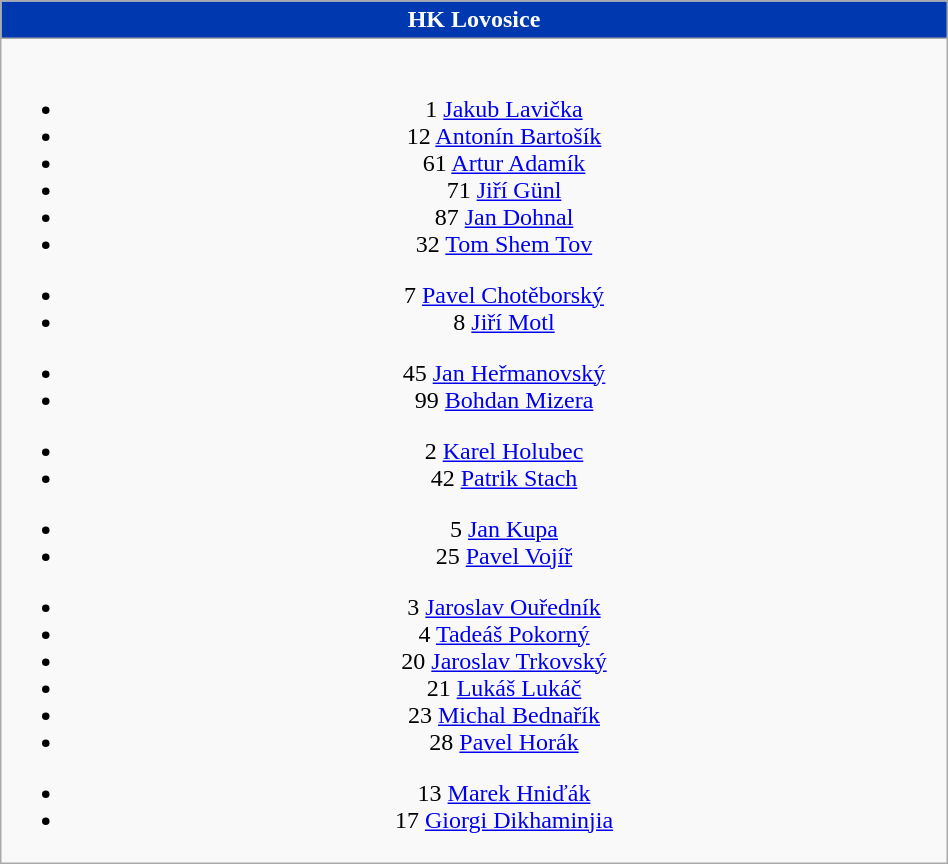<table class="wikitable" style="font-size:100%; text-align:center;" width=50%>
<tr>
<th colspan=5 style="background-color:#0038af;color:#FFFFFF;text-align:center;"> HK Lovosice</th>
</tr>
<tr>
<td><br>
<ul><li>1  <a href='#'>Jakub Lavička</a></li><li>12  <a href='#'>Antonín Bartošík</a></li><li>61  <a href='#'>Artur Adamík</a></li><li>71  <a href='#'>Jiří Günl</a></li><li>87  <a href='#'>Jan Dohnal</a></li><li>32   <a href='#'>Tom Shem Tov</a></li></ul><ul><li>7  <a href='#'>Pavel Chotěborský</a></li><li>8  <a href='#'>Jiří Motl</a></li></ul><ul><li>45  <a href='#'>Jan Heřmanovský</a></li><li>99  <a href='#'>Bohdan Mizera</a></li></ul><ul><li>2  <a href='#'>Karel Holubec</a></li><li>42  <a href='#'>Patrik Stach</a></li></ul><ul><li>5  <a href='#'>Jan Kupa</a></li><li>25  <a href='#'>Pavel Vojíř</a></li></ul><ul><li>3  <a href='#'>Jaroslav Ouředník</a></li><li>4  <a href='#'>Tadeáš Pokorný</a></li><li>20  <a href='#'>Jaroslav Trkovský</a></li><li>21  <a href='#'>Lukáš Lukáč</a></li><li>23  <a href='#'>Michal Bednařík</a></li><li>28  <a href='#'>Pavel Horák</a></li></ul><ul><li>13  <a href='#'>Marek Hniďák</a></li><li>17  <a href='#'>Giorgi Dikhaminjia</a></li></ul></td>
</tr>
</table>
